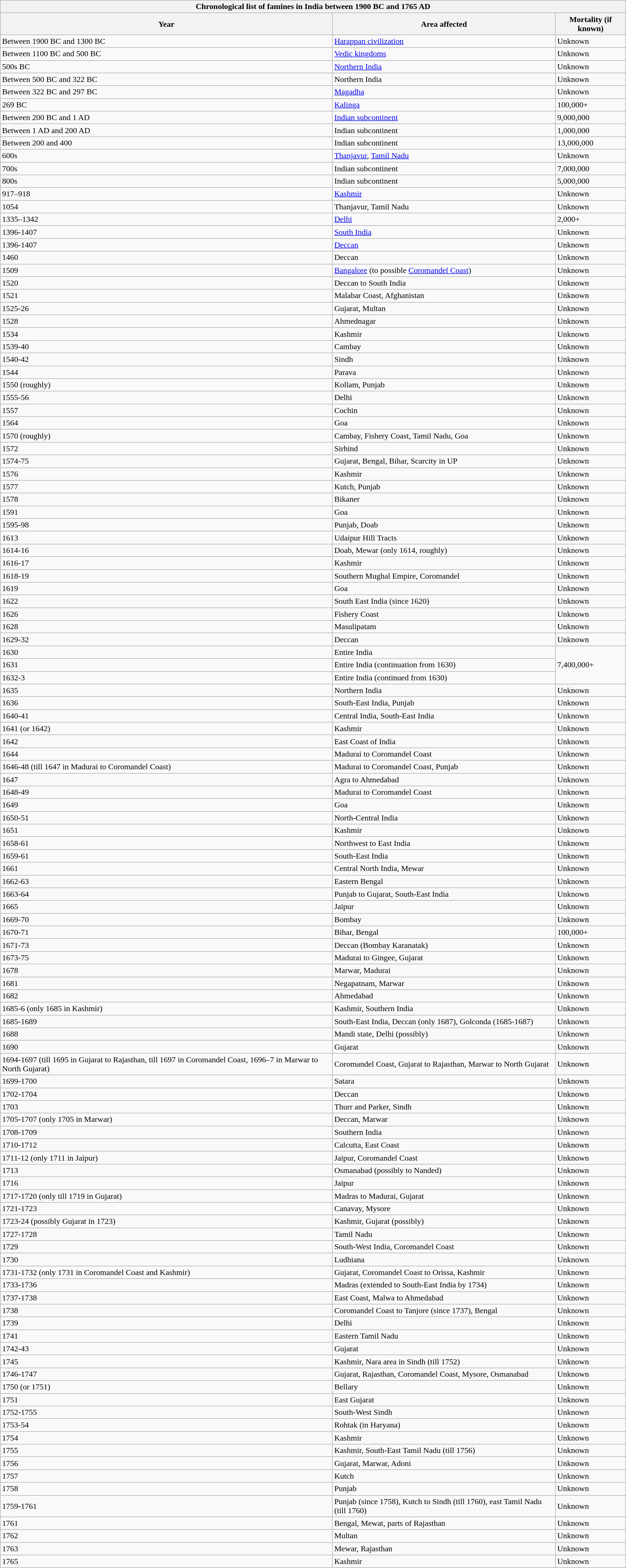<table class="wikitable sortable">
<tr>
<th colspan="3">Chronological list of famines in India between 1900 BC and 1765 AD</th>
</tr>
<tr>
<th>Year</th>
<th>Area affected</th>
<th data-sort-type="number">Mortality (if known)</th>
</tr>
<tr>
<td>Between 1900 BC and 1300 BC</td>
<td><a href='#'>Harappan civilization</a></td>
<td>Unknown</td>
</tr>
<tr>
<td>Between 1100 BC and 500 BC</td>
<td><a href='#'>Vedic kingdoms</a></td>
<td>Unknown</td>
</tr>
<tr>
<td>500s BC</td>
<td><a href='#'>Northern India</a></td>
<td>Unknown</td>
</tr>
<tr>
<td>Between 500 BC and 322 BC</td>
<td>Northern India</td>
<td>Unknown</td>
</tr>
<tr>
<td>Between 322 BC and 297 BC</td>
<td><a href='#'>Magadha</a></td>
<td>Unknown</td>
</tr>
<tr>
<td>269 BC</td>
<td><a href='#'>Kalinga</a></td>
<td>100,000+</td>
</tr>
<tr>
<td>Between 200 BC and 1 AD</td>
<td><a href='#'>Indian subcontinent</a></td>
<td>9,000,000</td>
</tr>
<tr>
<td>Between 1 AD and 200 AD</td>
<td>Indian subcontinent</td>
<td>1,000,000</td>
</tr>
<tr>
<td>Between 200 and 400</td>
<td>Indian subcontinent</td>
<td>13,000,000</td>
</tr>
<tr>
<td>600s</td>
<td><a href='#'>Thanjavur</a>, <a href='#'>Tamil Nadu</a></td>
<td>Unknown</td>
</tr>
<tr>
<td>700s</td>
<td>Indian subcontinent</td>
<td>7,000,000</td>
</tr>
<tr>
<td>800s</td>
<td>Indian subcontinent</td>
<td>5,000,000</td>
</tr>
<tr>
<td>917–918</td>
<td><a href='#'>Kashmir</a></td>
<td>Unknown</td>
</tr>
<tr>
<td>1054</td>
<td>Thanjavur, Tamil Nadu</td>
<td>Unknown</td>
</tr>
<tr>
<td>1335–1342</td>
<td><a href='#'>Delhi</a></td>
<td>2,000+</td>
</tr>
<tr>
<td>1396-1407</td>
<td><a href='#'>South India</a></td>
<td>Unknown</td>
</tr>
<tr>
<td>1396-1407</td>
<td><a href='#'>Deccan</a></td>
<td>Unknown</td>
</tr>
<tr>
<td>1460</td>
<td>Deccan</td>
<td>Unknown</td>
</tr>
<tr>
<td>1509</td>
<td><a href='#'>Bangalore</a> (to possible <a href='#'>Coromandel Coast</a>)</td>
<td>Unknown</td>
</tr>
<tr>
<td>1520</td>
<td>Deccan to South India</td>
<td>Unknown</td>
</tr>
<tr>
<td>1521</td>
<td>Malabar Coast, Afghanistan</td>
<td>Unknown</td>
</tr>
<tr>
<td>1525-26</td>
<td>Gujarat, Multan</td>
<td>Unknown</td>
</tr>
<tr>
<td>1528</td>
<td>Ahmednagar</td>
<td>Unknown</td>
</tr>
<tr>
<td>1534</td>
<td>Kashmir</td>
<td>Unknown</td>
</tr>
<tr>
<td>1539-40</td>
<td>Cambay</td>
<td>Unknown</td>
</tr>
<tr>
<td>1540-42</td>
<td>Sindh</td>
<td>Unknown</td>
</tr>
<tr>
<td>1544</td>
<td>Parava</td>
<td>Unknown</td>
</tr>
<tr>
<td>1550 (roughly)</td>
<td>Kollam, Punjab</td>
<td>Unknown</td>
</tr>
<tr>
<td>1555-56</td>
<td>Delhi</td>
<td>Unknown</td>
</tr>
<tr>
<td>1557</td>
<td>Cochin</td>
<td>Unknown</td>
</tr>
<tr>
<td>1564</td>
<td>Goa</td>
<td>Unknown</td>
</tr>
<tr>
<td>1570 (roughly)</td>
<td>Cambay, Fishery Coast, Tamil Nadu, Goa</td>
<td>Unknown</td>
</tr>
<tr>
<td>1572</td>
<td>Sirhind</td>
<td>Unknown</td>
</tr>
<tr>
<td>1574-75</td>
<td>Gujarat, Bengal, Bihar, Scarcity in UP</td>
<td>Unknown</td>
</tr>
<tr>
<td>1576</td>
<td>Kashmir</td>
<td>Unknown</td>
</tr>
<tr>
<td>1577</td>
<td>Kutch, Punjab</td>
<td>Unknown</td>
</tr>
<tr>
<td>1578</td>
<td>Bikaner</td>
<td>Unknown</td>
</tr>
<tr>
<td>1591</td>
<td>Goa</td>
<td>Unknown</td>
</tr>
<tr>
<td>1595-98</td>
<td>Punjab, Doab</td>
<td>Unknown</td>
</tr>
<tr>
<td>1613</td>
<td>Udaipur Hill Tracts</td>
<td>Unknown</td>
</tr>
<tr>
<td>1614-16</td>
<td>Doab, Mewar (only 1614, roughly)</td>
<td>Unknown</td>
</tr>
<tr>
<td>1616-17</td>
<td>Kashmir</td>
<td>Unknown</td>
</tr>
<tr>
<td>1618-19</td>
<td>Southern Mughal Empire, Coromandel</td>
<td>Unknown</td>
</tr>
<tr>
<td>1619</td>
<td>Goa</td>
<td>Unknown</td>
</tr>
<tr>
<td>1622</td>
<td>South East India (since 1620)</td>
<td>Unknown</td>
</tr>
<tr>
<td>1626</td>
<td>Fishery Coast</td>
<td>Unknown</td>
</tr>
<tr>
<td>1628</td>
<td>Masulipatam</td>
<td>Unknown</td>
</tr>
<tr>
<td>1629-32</td>
<td>Deccan</td>
<td>Unknown</td>
</tr>
<tr>
<td>1630</td>
<td>Entire India</td>
<td rowspan="3">7,400,000+</td>
</tr>
<tr>
<td>1631</td>
<td>Entire India (continuation from 1630)</td>
</tr>
<tr>
<td>1632-3</td>
<td>Entire India (continued from 1630)</td>
</tr>
<tr>
<td>1635</td>
<td>Northern India</td>
<td>Unknown</td>
</tr>
<tr>
<td>1636</td>
<td>South-East India, Punjab</td>
<td>Unknown</td>
</tr>
<tr>
<td>1640-41</td>
<td>Central India, South-East India</td>
<td>Unknown</td>
</tr>
<tr>
<td>1641 (or 1642)</td>
<td>Kashmir</td>
<td>Unknown</td>
</tr>
<tr>
<td>1642</td>
<td>East Coast of India</td>
<td>Unknown</td>
</tr>
<tr>
<td>1644</td>
<td>Madurai to Coromandel Coast</td>
<td>Unknown</td>
</tr>
<tr>
<td>1646-48 (till 1647 in Madurai to Coromandel Coast)</td>
<td>Madurai to Coromandel Coast, Punjab</td>
<td>Unknown</td>
</tr>
<tr>
<td>1647</td>
<td>Agra to Ahmedabad</td>
<td>Unknown</td>
</tr>
<tr>
<td>1648-49</td>
<td>Madurai to Coromandel Coast</td>
<td>Unknown</td>
</tr>
<tr>
<td>1649</td>
<td>Goa</td>
<td>Unknown</td>
</tr>
<tr>
<td>1650-51</td>
<td>North-Central India</td>
<td>Unknown</td>
</tr>
<tr>
<td>1651</td>
<td>Kashmir</td>
<td>Unknown</td>
</tr>
<tr>
<td>1658-61</td>
<td>Northwest to East India</td>
<td>Unknown</td>
</tr>
<tr>
<td>1659-61</td>
<td>South-East India</td>
<td>Unknown</td>
</tr>
<tr>
<td>1661</td>
<td>Central North India, Mewar</td>
<td>Unknown</td>
</tr>
<tr>
<td>1662-63</td>
<td>Eastern Bengal</td>
<td>Unknown</td>
</tr>
<tr>
<td>1663-64</td>
<td>Punjab to Gujarat, South-East India</td>
<td>Unknown</td>
</tr>
<tr>
<td>1665</td>
<td>Jaipur</td>
<td>Unknown</td>
</tr>
<tr>
<td>1669-70</td>
<td>Bombay</td>
<td>Unknown</td>
</tr>
<tr>
<td>1670-71</td>
<td>Bihar, Bengal</td>
<td>100,000+</td>
</tr>
<tr>
<td>1671-73</td>
<td>Deccan (Bombay Karanatak)</td>
<td>Unknown</td>
</tr>
<tr>
<td>1673-75</td>
<td>Madurai to Gingee, Gujarat</td>
<td>Unknown</td>
</tr>
<tr>
<td>1678</td>
<td>Marwar, Madurai</td>
<td>Unknown</td>
</tr>
<tr>
<td>1681</td>
<td>Negapatnam, Marwar</td>
<td>Unknown</td>
</tr>
<tr>
<td>1682</td>
<td>Ahmedabad</td>
<td>Unknown</td>
</tr>
<tr>
<td>1685-6 (only 1685 in Kashmir)</td>
<td>Kashmir, Southern India</td>
<td>Unknown</td>
</tr>
<tr>
<td>1685-1689</td>
<td>South-East India, Deccan (only 1687), Golconda (1685-1687)</td>
<td>Unknown</td>
</tr>
<tr>
<td>1688</td>
<td>Mandi state, Delhi (possibly)</td>
<td>Unknown</td>
</tr>
<tr>
<td>1690</td>
<td>Gujarat</td>
<td>Unknown</td>
</tr>
<tr>
<td>1694-1697 (till 1695 in Gujarat to Rajasthan, till 1697 in Coromandel Coast, 1696–7 in Marwar to North Gujarat)</td>
<td>Coromandel Coast, Gujarat to Rajasthan, Marwar to North Gujarat</td>
<td>Unknown</td>
</tr>
<tr>
<td>1699-1700</td>
<td>Satara</td>
<td>Unknown</td>
</tr>
<tr>
<td>1702-1704</td>
<td>Deccan</td>
<td>Unknown</td>
</tr>
<tr>
<td>1703</td>
<td>Thurr and Parker, Sindh</td>
<td>Unknown</td>
</tr>
<tr>
<td>1705-1707 (only 1705 in Marwar)</td>
<td>Deccan, Marwar</td>
<td>Unknown</td>
</tr>
<tr>
<td>1708-1709</td>
<td>Southern India</td>
<td>Unknown</td>
</tr>
<tr>
<td>1710-1712</td>
<td>Calcutta, East Coast</td>
<td>Unknown</td>
</tr>
<tr>
<td>1711-12 (only 1711 in Jaipur)</td>
<td>Jaipur, Coromandel Coast</td>
<td>Unknown</td>
</tr>
<tr>
<td>1713</td>
<td>Osmanabad (possibly to Nanded)</td>
<td>Unknown</td>
</tr>
<tr>
<td>1716</td>
<td>Jaipur</td>
<td>Unknown</td>
</tr>
<tr>
<td>1717-1720 (only till 1719 in Gujarat)</td>
<td>Madras to Madurai, Gujarat</td>
<td>Unknown</td>
</tr>
<tr>
<td>1721-1723</td>
<td>Canavay, Mysore</td>
<td>Unknown</td>
</tr>
<tr>
<td>1723-24 (possibly Gujarat in 1723)</td>
<td>Kashmir, Gujarat (possibly)</td>
<td>Unknown</td>
</tr>
<tr>
<td>1727-1728</td>
<td>Tamil Nadu</td>
<td>Unknown</td>
</tr>
<tr>
<td>1729</td>
<td>South-West India, Coromandel Coast</td>
<td>Unknown</td>
</tr>
<tr>
<td>1730</td>
<td>Ludhiana</td>
<td>Unknown</td>
</tr>
<tr>
<td>1731-1732 (only 1731 in Coromandel Coast and Kashmir)</td>
<td>Gujarat, Coromandel Coast to Orissa, Kashmir</td>
<td>Unknown</td>
</tr>
<tr>
<td>1733-1736</td>
<td>Madras (extended to South-East India by 1734)</td>
<td>Unknown</td>
</tr>
<tr>
<td>1737-1738</td>
<td>East Coast, Malwa to Ahmedabad</td>
<td>Unknown</td>
</tr>
<tr>
<td>1738</td>
<td>Coromandel Coast to Tanjore (since 1737), Bengal</td>
<td>Unknown</td>
</tr>
<tr>
<td>1739</td>
<td>Delhi</td>
<td>Unknown</td>
</tr>
<tr>
<td>1741</td>
<td>Eastern Tamil Nadu</td>
<td>Unknown</td>
</tr>
<tr>
<td>1742-43</td>
<td>Gujarat</td>
<td>Unknown</td>
</tr>
<tr>
<td>1745</td>
<td>Kashmir, Nara area in Sindh (till 1752)</td>
<td>Unknown</td>
</tr>
<tr>
<td>1746-1747</td>
<td>Gujarat, Rajasthan, Coromandel Coast, Mysore, Osmanabad</td>
<td>Unknown</td>
</tr>
<tr>
<td>1750 (or 1751)</td>
<td>Bellary</td>
<td>Unknown</td>
</tr>
<tr>
<td>1751</td>
<td>East Gujarat</td>
<td>Unknown</td>
</tr>
<tr>
<td>1752-1755</td>
<td>South-West Sindh</td>
<td>Unknown</td>
</tr>
<tr>
<td>1753-54</td>
<td>Rohtak (in Haryana)</td>
<td>Unknown</td>
</tr>
<tr>
<td>1754</td>
<td>Kashmir</td>
<td>Unknown</td>
</tr>
<tr>
<td>1755</td>
<td>Kashmir, South-East Tamil Nadu (till 1756)</td>
<td>Unknown</td>
</tr>
<tr>
<td>1756</td>
<td>Gujarat, Marwar, Adoni</td>
<td>Unknown</td>
</tr>
<tr>
<td>1757</td>
<td>Kutch</td>
<td>Unknown</td>
</tr>
<tr>
<td>1758</td>
<td>Punjab</td>
<td>Unknown</td>
</tr>
<tr>
<td>1759-1761</td>
<td>Punjab (since 1758), Kutch to Sindh (till 1760), east Tamil Nadu (till 1760)</td>
<td>Unknown</td>
</tr>
<tr>
<td>1761</td>
<td>Bengal, Mewat, parts of Rajasthan</td>
<td>Unknown</td>
</tr>
<tr>
<td>1762</td>
<td>Multan</td>
<td>Unknown</td>
</tr>
<tr>
<td>1763</td>
<td>Mewar, Rajasthan</td>
<td>Unknown</td>
</tr>
<tr>
<td>1765</td>
<td>Kashmir</td>
<td>Unknown</td>
</tr>
</table>
